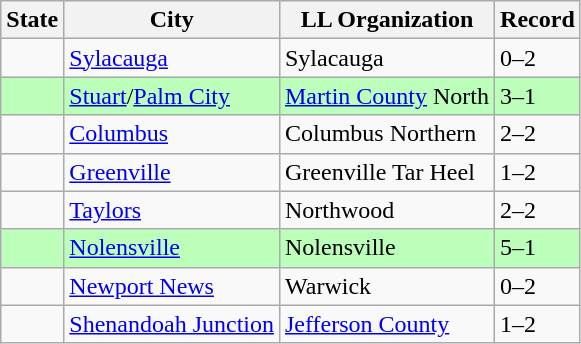<table class="wikitable">
<tr>
<th>State</th>
<th>City</th>
<th>LL Organization</th>
<th>Record</th>
</tr>
<tr>
<td><strong></strong></td>
<td><a href='#'>Sylacauga</a></td>
<td>Sylacauga</td>
<td>0–2</td>
</tr>
<tr bgcolor="bbffbb">
<td><strong></strong></td>
<td><a href='#'>Stuart</a>/<a href='#'>Palm City</a></td>
<td><a href='#'>Martin County</a> North</td>
<td>3–1</td>
</tr>
<tr>
<td><strong></strong></td>
<td><a href='#'>Columbus</a></td>
<td>Columbus Northern</td>
<td>2–2</td>
</tr>
<tr>
<td><strong></strong></td>
<td><a href='#'>Greenville</a></td>
<td>Greenville Tar Heel</td>
<td>1–2</td>
</tr>
<tr>
<td><strong></strong></td>
<td><a href='#'>Taylors</a></td>
<td>Northwood</td>
<td>2–2</td>
</tr>
<tr bgcolor="bbffbb">
<td><strong></strong></td>
<td><a href='#'>Nolensville</a></td>
<td>Nolensville</td>
<td>5–1</td>
</tr>
<tr>
<td><strong></strong></td>
<td><a href='#'>Newport News</a></td>
<td>Warwick</td>
<td>0–2</td>
</tr>
<tr>
<td><strong></strong></td>
<td><a href='#'>Shenandoah Junction</a></td>
<td><a href='#'>Jefferson County</a></td>
<td>1–2</td>
</tr>
</table>
